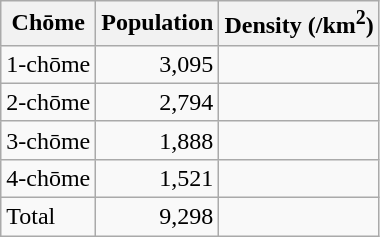<table class="wikitable">
<tr>
<th>Chōme</th>
<th>Population</th>
<th>Density (/km<sup>2</sup>)</th>
</tr>
<tr>
<td>1-chōme</td>
<td style="text-align:right;">3,095</td>
<td style="text-align:right;"></td>
</tr>
<tr>
<td>2-chōme</td>
<td style="text-align:right;">2,794</td>
<td style="text-align:right;"></td>
</tr>
<tr>
<td>3-chōme</td>
<td style="text-align:right;">1,888</td>
<td style="text-align:right;"></td>
</tr>
<tr>
<td>4-chōme</td>
<td style="text-align:right;">1,521</td>
<td style="text-align:right;"></td>
</tr>
<tr>
<td>Total</td>
<td style="text-align:right;">9,298</td>
<td style="text-align:right;"></td>
</tr>
</table>
